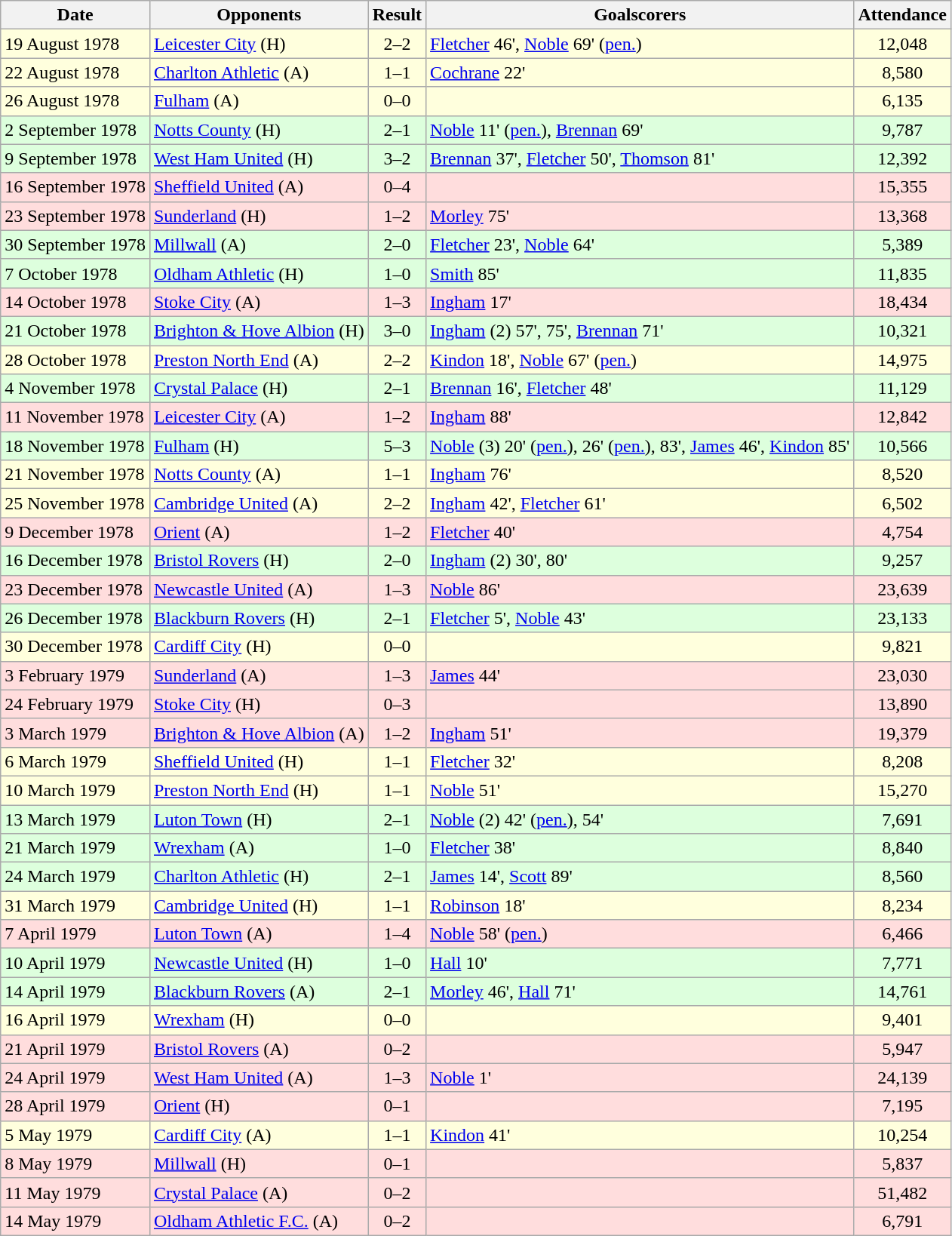<table class="wikitable">
<tr>
<th>Date</th>
<th>Opponents</th>
<th>Result</th>
<th>Goalscorers</th>
<th>Attendance</th>
</tr>
<tr bgcolor="#ffffdd">
<td>19 August 1978</td>
<td><a href='#'>Leicester City</a> (H)</td>
<td align="center">2–2</td>
<td><a href='#'>Fletcher</a> 46', <a href='#'>Noble</a> 69' (<a href='#'>pen.</a>)</td>
<td align="center">12,048</td>
</tr>
<tr bgcolor="#ffffdd">
<td>22 August 1978</td>
<td><a href='#'>Charlton Athletic</a> (A)</td>
<td align="center">1–1</td>
<td><a href='#'>Cochrane</a> 22'</td>
<td align="center">8,580</td>
</tr>
<tr bgcolor="#ffffdd">
<td>26 August 1978</td>
<td><a href='#'>Fulham</a> (A)</td>
<td align="center">0–0</td>
<td></td>
<td align="center">6,135</td>
</tr>
<tr bgcolor="#ddffdd">
<td>2 September 1978</td>
<td><a href='#'>Notts County</a> (H)</td>
<td align="center">2–1</td>
<td><a href='#'>Noble</a> 11' (<a href='#'>pen.</a>), <a href='#'>Brennan</a> 69'</td>
<td align="center">9,787</td>
</tr>
<tr bgcolor="#ddffdd">
<td>9 September 1978</td>
<td><a href='#'>West Ham United</a> (H)</td>
<td align="center">3–2</td>
<td><a href='#'>Brennan</a> 37', <a href='#'>Fletcher</a> 50', <a href='#'>Thomson</a> 81'</td>
<td align="center">12,392</td>
</tr>
<tr bgcolor="#ffdddd">
<td>16 September 1978</td>
<td><a href='#'>Sheffield United</a> (A)</td>
<td align="center">0–4</td>
<td></td>
<td align="center">15,355</td>
</tr>
<tr bgcolor="#ffdddd">
<td>23 September 1978</td>
<td><a href='#'>Sunderland</a> (H)</td>
<td align="center">1–2</td>
<td><a href='#'>Morley</a> 75'</td>
<td align="center">13,368</td>
</tr>
<tr bgcolor="#ddffdd">
<td>30 September 1978</td>
<td><a href='#'>Millwall</a> (A)</td>
<td align="center">2–0</td>
<td><a href='#'>Fletcher</a> 23', <a href='#'>Noble</a> 64'</td>
<td align="center">5,389</td>
</tr>
<tr bgcolor="#ddffdd">
<td>7 October 1978</td>
<td><a href='#'>Oldham Athletic</a> (H)</td>
<td align="center">1–0</td>
<td><a href='#'>Smith</a> 85'</td>
<td align="center">11,835</td>
</tr>
<tr bgcolor="#ffdddd">
<td>14 October 1978</td>
<td><a href='#'>Stoke City</a> (A)</td>
<td align="center">1–3</td>
<td><a href='#'>Ingham</a> 17'</td>
<td align="center">18,434</td>
</tr>
<tr bgcolor="#ddffdd">
<td>21 October 1978</td>
<td><a href='#'>Brighton & Hove Albion</a> (H)</td>
<td align="center">3–0</td>
<td><a href='#'>Ingham</a> (2) 57', 75', <a href='#'>Brennan</a> 71'</td>
<td align="center">10,321</td>
</tr>
<tr bgcolor="#ffffdd">
<td>28 October 1978</td>
<td><a href='#'>Preston North End</a> (A)</td>
<td align="center">2–2</td>
<td><a href='#'>Kindon</a> 18', <a href='#'>Noble</a> 67' (<a href='#'>pen.</a>)</td>
<td align="center">14,975</td>
</tr>
<tr bgcolor="#ddffdd">
<td>4 November 1978</td>
<td><a href='#'>Crystal Palace</a> (H)</td>
<td align="center">2–1</td>
<td><a href='#'>Brennan</a> 16', <a href='#'>Fletcher</a> 48'</td>
<td align="center">11,129</td>
</tr>
<tr bgcolor="#ffdddd">
<td>11 November 1978</td>
<td><a href='#'>Leicester City</a> (A)</td>
<td align="center">1–2</td>
<td><a href='#'>Ingham</a> 88'</td>
<td align="center">12,842</td>
</tr>
<tr bgcolor="#ddffdd">
<td>18 November 1978</td>
<td><a href='#'>Fulham</a> (H)</td>
<td align="center">5–3</td>
<td><a href='#'>Noble</a> (3) 20' (<a href='#'>pen.</a>), 26' (<a href='#'>pen.</a>), 83', <a href='#'>James</a> 46', <a href='#'>Kindon</a> 85'</td>
<td align="center">10,566</td>
</tr>
<tr bgcolor="#ffffdd">
<td>21 November 1978</td>
<td><a href='#'>Notts County</a> (A)</td>
<td align="center">1–1</td>
<td><a href='#'>Ingham</a> 76'</td>
<td align="center">8,520</td>
</tr>
<tr bgcolor="#ffffdd">
<td>25 November 1978</td>
<td><a href='#'>Cambridge United</a> (A)</td>
<td align="center">2–2</td>
<td><a href='#'>Ingham</a> 42', <a href='#'>Fletcher</a> 61'</td>
<td align="center">6,502</td>
</tr>
<tr bgcolor="#ffdddd">
<td>9 December 1978</td>
<td><a href='#'>Orient</a> (A)</td>
<td align="center">1–2</td>
<td><a href='#'>Fletcher</a> 40'</td>
<td align="center">4,754</td>
</tr>
<tr bgcolor="#ddffdd">
<td>16 December 1978</td>
<td><a href='#'>Bristol Rovers</a> (H)</td>
<td align="center">2–0</td>
<td><a href='#'>Ingham</a> (2) 30', 80'</td>
<td align="center">9,257</td>
</tr>
<tr bgcolor="#ffdddd">
<td>23 December 1978</td>
<td><a href='#'>Newcastle United</a> (A)</td>
<td align="center">1–3</td>
<td><a href='#'>Noble</a> 86'</td>
<td align="center">23,639</td>
</tr>
<tr bgcolor="#ddffdd">
<td>26 December 1978</td>
<td><a href='#'>Blackburn Rovers</a> (H)</td>
<td align="center">2–1</td>
<td><a href='#'>Fletcher</a> 5', <a href='#'>Noble</a> 43'</td>
<td align="center">23,133</td>
</tr>
<tr bgcolor="#ffffdd">
<td>30 December 1978</td>
<td><a href='#'>Cardiff City</a> (H)</td>
<td align="center">0–0</td>
<td></td>
<td align="center">9,821</td>
</tr>
<tr bgcolor="#ffdddd">
<td>3 February 1979</td>
<td><a href='#'>Sunderland</a> (A)</td>
<td align="center">1–3</td>
<td><a href='#'>James</a> 44'</td>
<td align="center">23,030</td>
</tr>
<tr bgcolor="#ffdddd">
<td>24 February 1979</td>
<td><a href='#'>Stoke City</a> (H)</td>
<td align="center">0–3</td>
<td></td>
<td align="center">13,890</td>
</tr>
<tr bgcolor="#ffdddd">
<td>3 March 1979</td>
<td><a href='#'>Brighton & Hove Albion</a> (A)</td>
<td align="center">1–2</td>
<td><a href='#'>Ingham</a> 51'</td>
<td align="center">19,379</td>
</tr>
<tr bgcolor="#ffffdd">
<td>6 March 1979</td>
<td><a href='#'>Sheffield United</a> (H)</td>
<td align="center">1–1</td>
<td><a href='#'>Fletcher</a> 32'</td>
<td align="center">8,208</td>
</tr>
<tr bgcolor="#ffffdd">
<td>10 March 1979</td>
<td><a href='#'>Preston North End</a> (H)</td>
<td align="center">1–1</td>
<td><a href='#'>Noble</a> 51'</td>
<td align="center">15,270</td>
</tr>
<tr bgcolor="#ddffdd">
<td>13 March 1979</td>
<td><a href='#'>Luton Town</a> (H)</td>
<td align="center">2–1</td>
<td><a href='#'>Noble</a> (2) 42' (<a href='#'>pen.</a>), 54'</td>
<td align="center">7,691</td>
</tr>
<tr bgcolor="#ddffdd">
<td>21 March 1979</td>
<td><a href='#'>Wrexham</a> (A)</td>
<td align="center">1–0</td>
<td><a href='#'>Fletcher</a> 38'</td>
<td align="center">8,840</td>
</tr>
<tr bgcolor="#ddffdd">
<td>24 March 1979</td>
<td><a href='#'>Charlton Athletic</a> (H)</td>
<td align="center">2–1</td>
<td><a href='#'>James</a> 14', <a href='#'>Scott</a> 89'</td>
<td align="center">8,560</td>
</tr>
<tr bgcolor="#ffffdd">
<td>31 March 1979</td>
<td><a href='#'>Cambridge United</a> (H)</td>
<td align="center">1–1</td>
<td><a href='#'>Robinson</a> 18'</td>
<td align="center">8,234</td>
</tr>
<tr bgcolor="#ffdddd">
<td>7 April 1979</td>
<td><a href='#'>Luton Town</a> (A)</td>
<td align="center">1–4</td>
<td><a href='#'>Noble</a> 58' (<a href='#'>pen.</a>)</td>
<td align="center">6,466</td>
</tr>
<tr bgcolor="#ddffdd">
<td>10 April 1979</td>
<td><a href='#'>Newcastle United</a> (H)</td>
<td align="center">1–0</td>
<td><a href='#'>Hall</a> 10'</td>
<td align="center">7,771</td>
</tr>
<tr bgcolor="#ddffdd">
<td>14 April 1979</td>
<td><a href='#'>Blackburn Rovers</a> (A)</td>
<td align="center">2–1</td>
<td><a href='#'>Morley</a> 46', <a href='#'>Hall</a> 71'</td>
<td align="center">14,761</td>
</tr>
<tr bgcolor="#ffffdd">
<td>16 April 1979</td>
<td><a href='#'>Wrexham</a> (H)</td>
<td align="center">0–0</td>
<td></td>
<td align="center">9,401</td>
</tr>
<tr bgcolor="#ffdddd">
<td>21 April 1979</td>
<td><a href='#'>Bristol Rovers</a> (A)</td>
<td align="center">0–2</td>
<td></td>
<td align="center">5,947</td>
</tr>
<tr bgcolor="#ffdddd">
<td>24 April 1979</td>
<td><a href='#'>West Ham United</a> (A)</td>
<td align="center">1–3</td>
<td><a href='#'>Noble</a> 1'</td>
<td align="center">24,139</td>
</tr>
<tr bgcolor="#ffdddd">
<td>28 April 1979</td>
<td><a href='#'>Orient</a> (H)</td>
<td align="center">0–1</td>
<td></td>
<td align="center">7,195</td>
</tr>
<tr bgcolor="#ffffdd">
<td>5 May 1979</td>
<td><a href='#'>Cardiff City</a> (A)</td>
<td align="center">1–1</td>
<td><a href='#'>Kindon</a> 41'</td>
<td align="center">10,254</td>
</tr>
<tr bgcolor="#ffdddd">
<td>8 May 1979</td>
<td><a href='#'>Millwall</a> (H)</td>
<td align="center">0–1</td>
<td></td>
<td align="center">5,837</td>
</tr>
<tr bgcolor="#ffdddd">
<td>11 May 1979</td>
<td><a href='#'>Crystal Palace</a> (A)</td>
<td align="center">0–2</td>
<td></td>
<td align="center">51,482</td>
</tr>
<tr bgcolor="#ffdddd">
<td>14 May 1979</td>
<td><a href='#'>Oldham Athletic F.C.</a> (A)</td>
<td align="center">0–2</td>
<td></td>
<td align="center">6,791</td>
</tr>
</table>
